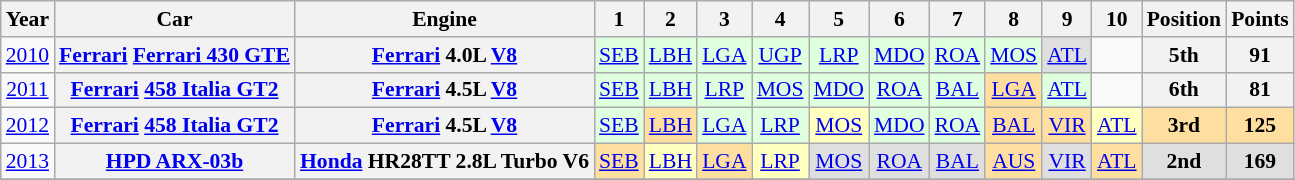<table class="wikitable" style="text-align:center; font-size:90%;">
<tr>
<th>Year</th>
<th>Car</th>
<th>Engine</th>
<th>1</th>
<th>2</th>
<th>3</th>
<th>4</th>
<th>5</th>
<th>6</th>
<th>7</th>
<th>8</th>
<th>9</th>
<th>10</th>
<th>Position</th>
<th>Points</th>
</tr>
<tr>
<td><a href='#'>2010</a></td>
<th><a href='#'>Ferrari</a> <a href='#'>Ferrari 430 GTE</a></th>
<th><a href='#'>Ferrari</a> 4.0L <a href='#'>V8</a></th>
<td style="background:#DFFFDF;"><a href='#'>SEB</a><br></td>
<td style="background:#DFFFDF;"><a href='#'>LBH</a><br></td>
<td style="background:#DFFFDF;"><a href='#'>LGA</a><br></td>
<td style="background:#DFFFDF;"><a href='#'>UGP</a><br></td>
<td style="background:#DFFFDF;"><a href='#'>LRP</a><br></td>
<td style="background:#DFFFDF;"><a href='#'>MDO</a><br></td>
<td style="background:#DFFFDF;"><a href='#'>ROA</a><br></td>
<td style="background:#DFFFDF;"><a href='#'>MOS</a><br></td>
<td style="background:#DFDFDF;"><a href='#'>ATL</a><br></td>
<td></td>
<th>5th</th>
<th>91</th>
</tr>
<tr>
<td><a href='#'>2011</a></td>
<th><a href='#'>Ferrari</a> <a href='#'>458 Italia GT2</a></th>
<th><a href='#'>Ferrari</a> 4.5L <a href='#'>V8</a></th>
<td style="background:#DFFFDF;"><a href='#'>SEB</a><br></td>
<td style="background:#DFFFDF;"><a href='#'>LBH</a><br></td>
<td style="background:#DFFFDF;"><a href='#'>LRP</a><br></td>
<td style="background:#DFFFDF;"><a href='#'>MOS</a><br></td>
<td style="background:#DFFFDF;"><a href='#'>MDO</a><br></td>
<td style="background:#DFFFDF;"><a href='#'>ROA</a><br></td>
<td style="background:#DFFFDF;"><a href='#'>BAL</a><br></td>
<td style="background:#FFDF9F;"><a href='#'>LGA</a><br></td>
<td style="background:#DFFFDF;"><a href='#'>ATL</a><br></td>
<td></td>
<th>6th</th>
<th>81</th>
</tr>
<tr>
<td><a href='#'>2012</a></td>
<th><a href='#'>Ferrari</a> <a href='#'>458 Italia GT2</a></th>
<th><a href='#'>Ferrari</a> 4.5L <a href='#'>V8</a></th>
<td style="background:#DFFFDF;"><a href='#'>SEB</a><br></td>
<td style="background:#ffdf9f;"><a href='#'>LBH</a><br></td>
<td style="background:#DFFFDF;"><a href='#'>LGA</a><br></td>
<td style="background:#DFFFDF;"><a href='#'>LRP</a><br></td>
<td style="background:#ffffbf;"><a href='#'>MOS</a><br></td>
<td style="background:#DFFFDF;"><a href='#'>MDO</a><br></td>
<td style="background:#DFFFDF;"><a href='#'>ROA</a><br></td>
<td style="background:#ffdf9f;"><a href='#'>BAL</a><br></td>
<td style="background:#ffdf9f;"><a href='#'>VIR</a><br></td>
<td style="background:#ffffbf;"><a href='#'>ATL</a><br></td>
<td style="background:#ffdf9f;"><strong>3rd</strong></td>
<td style="background:#ffdf9f;"><strong>125</strong></td>
</tr>
<tr>
<td><a href='#'>2013</a></td>
<th><a href='#'>HPD ARX-03b</a></th>
<th><a href='#'>Honda</a> HR28TT 2.8L Turbo V6</th>
<td style="background:#ffdf9f;"><a href='#'>SEB</a><br></td>
<td style="background:#ffffbf;"><a href='#'>LBH</a><br></td>
<td style="background:#ffdf9f;"><a href='#'>LGA</a><br></td>
<td style="background:#ffffbf;"><a href='#'>LRP</a><br></td>
<td style="background:#dfdfdf;"><a href='#'>MOS</a><br></td>
<td style="background:#dfdfdf;"><a href='#'>ROA</a><br></td>
<td style="background:#dfdfdf;"><a href='#'>BAL</a><br></td>
<td style="background:#ffdf9f;"><a href='#'>AUS</a><br></td>
<td style="background:#dfdfdf;"><a href='#'>VIR</a><br></td>
<td style="background:#ffdf9f;"><a href='#'>ATL</a><br></td>
<td style="background:#dfdfdf;"><strong>2nd</strong></td>
<td style="background:#dfdfdf;"><strong>169</strong></td>
</tr>
<tr>
</tr>
</table>
